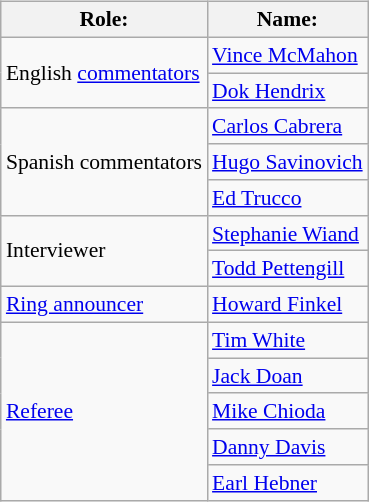<table class=wikitable style="font-size:90%; margin: 0.5em 1em 0.5em 0; float: right; clear: right;">
<tr>
<th>Role:</th>
<th>Name:</th>
</tr>
<tr>
<td rowspan=2>English <a href='#'>commentators</a></td>
<td><a href='#'>Vince McMahon</a></td>
</tr>
<tr>
<td><a href='#'>Dok Hendrix</a></td>
</tr>
<tr>
<td rowspan=3>Spanish commentators</td>
<td><a href='#'>Carlos Cabrera</a></td>
</tr>
<tr>
<td><a href='#'>Hugo Savinovich</a></td>
</tr>
<tr>
<td><a href='#'>Ed Trucco</a></td>
</tr>
<tr>
<td rowspan=2>Interviewer</td>
<td><a href='#'>Stephanie Wiand</a></td>
</tr>
<tr>
<td><a href='#'>Todd Pettengill</a></td>
</tr>
<tr>
<td rowspan=1><a href='#'>Ring announcer</a></td>
<td><a href='#'>Howard Finkel</a></td>
</tr>
<tr>
<td rowspan=5><a href='#'>Referee</a></td>
<td><a href='#'>Tim White</a></td>
</tr>
<tr>
<td><a href='#'>Jack Doan</a></td>
</tr>
<tr>
<td><a href='#'>Mike Chioda</a></td>
</tr>
<tr>
<td><a href='#'>Danny Davis</a></td>
</tr>
<tr>
<td><a href='#'>Earl Hebner</a></td>
</tr>
</table>
